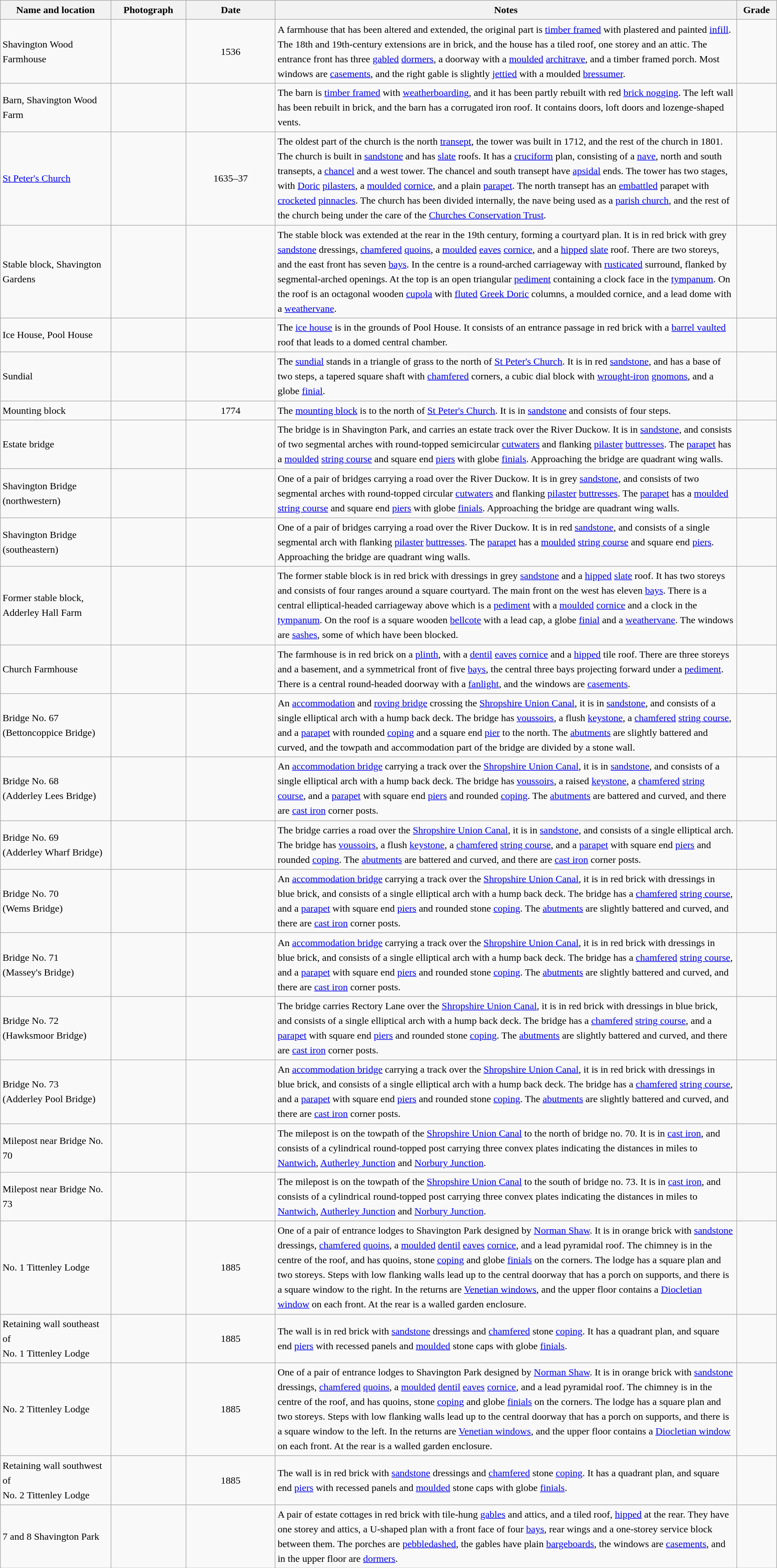<table class="wikitable sortable plainrowheaders" style="width:100%; border:0; text-align:left; line-height:150%;">
<tr>
<th scope="col"  style="width:150px">Name and location</th>
<th scope="col"  style="width:100px" class="unsortable">Photograph</th>
<th scope="col"  style="width:120px">Date</th>
<th scope="col"  style="width:650px" class="unsortable">Notes</th>
<th scope="col"  style="width:50px">Grade</th>
</tr>
<tr>
<td>Shavington Wood Farmhouse<br><small></small></td>
<td></td>
<td align="center">1536</td>
<td>A farmhouse that has been altered and extended, the original part is <a href='#'>timber framed</a> with plastered and painted <a href='#'>infill</a>.  The 18th and 19th-century extensions are in brick, and the house has a tiled roof, one storey and an attic.  The entrance front has three <a href='#'>gabled</a> <a href='#'>dormers</a>, a doorway with a <a href='#'>moulded</a> <a href='#'>architrave</a>, and a timber framed porch.  Most windows are <a href='#'>casements</a>, and the right gable is slightly <a href='#'>jettied</a> with a moulded <a href='#'>bressumer</a>.</td>
<td align="center" ></td>
</tr>
<tr>
<td>Barn, Shavington Wood Farm<br><small></small></td>
<td></td>
<td align="center"></td>
<td>The barn is <a href='#'>timber framed</a> with <a href='#'>weatherboarding</a>, and it has been partly rebuilt with red <a href='#'>brick nogging</a>.  The left wall has been rebuilt in brick, and the barn has a corrugated iron roof.  It contains doors, loft doors and lozenge-shaped vents.</td>
<td align="center" ></td>
</tr>
<tr>
<td><a href='#'>St Peter's Church</a><br><small></small></td>
<td></td>
<td align="center">1635–37</td>
<td>The oldest part of the church is the north <a href='#'>transept</a>, the tower was built in 1712, and the rest of the church in 1801.  The church is built in <a href='#'>sandstone</a> and has <a href='#'>slate</a> roofs.  It has a <a href='#'>cruciform</a> plan, consisting of a <a href='#'>nave</a>, north and south transepts, a <a href='#'>chancel</a> and a west tower.  The chancel and south transept have <a href='#'>apsidal</a> ends.  The tower has two stages, with <a href='#'>Doric</a> <a href='#'>pilasters</a>, a <a href='#'>moulded</a> <a href='#'>cornice</a>, and a plain <a href='#'>parapet</a>.  The north transept has an <a href='#'>embattled</a> parapet with <a href='#'>crocketed</a> <a href='#'>pinnacles</a>.  The church has been divided internally, the nave being used as a <a href='#'>parish church</a>, and the rest of the church being under the care of the <a href='#'>Churches Conservation Trust</a>.</td>
<td align="center" ></td>
</tr>
<tr>
<td>Stable block, Shavington Gardens<br><small></small></td>
<td></td>
<td align="center"></td>
<td>The stable block was extended at the rear in the 19th century, forming a courtyard plan.  It is in red brick with grey <a href='#'>sandstone</a> dressings, <a href='#'>chamfered</a> <a href='#'>quoins</a>, a <a href='#'>moulded</a> <a href='#'>eaves</a> <a href='#'>cornice</a>, and a <a href='#'>hipped</a> <a href='#'>slate</a> roof.  There are two storeys, and the east front has seven <a href='#'>bays</a>.  In the centre is a round-arched carriageway with <a href='#'>rusticated</a> surround, flanked by segmental-arched openings.  At the top is an open triangular <a href='#'>pediment</a> containing a clock face in the <a href='#'>tympanum</a>.  On the roof is an octagonal wooden <a href='#'>cupola</a> with <a href='#'>fluted</a> <a href='#'>Greek Doric</a> columns, a moulded cornice, and a lead dome with a <a href='#'>weathervane</a>.</td>
<td align="center" ></td>
</tr>
<tr>
<td>Ice House, Pool House<br><small></small></td>
<td></td>
<td align="center"></td>
<td>The <a href='#'>ice house</a> is in the grounds of Pool House.  It consists of an entrance passage in red brick with a <a href='#'>barrel vaulted</a> roof that leads to a domed central chamber.</td>
<td align="center" ></td>
</tr>
<tr>
<td>Sundial<br><small></small></td>
<td></td>
<td align="center"></td>
<td>The <a href='#'>sundial</a> stands in a triangle of grass to the north of <a href='#'>St Peter's Church</a>.  It is in red <a href='#'>sandstone</a>, and has a base of two steps, a tapered square shaft with <a href='#'>chamfered</a> corners, a cubic dial block with <a href='#'>wrought-iron</a> <a href='#'>gnomons</a>, and a globe <a href='#'>finial</a>.</td>
<td align="center" ></td>
</tr>
<tr>
<td>Mounting block<br><small></small></td>
<td></td>
<td align="center">1774</td>
<td>The <a href='#'>mounting block</a> is to the north of <a href='#'>St Peter's Church</a>.  It is in <a href='#'>sandstone</a> and consists of four steps.</td>
<td align="center" ></td>
</tr>
<tr>
<td>Estate bridge<br><small></small></td>
<td></td>
<td align="center"></td>
<td>The bridge is in Shavington Park, and carries an estate track over the River Duckow.  It is in <a href='#'>sandstone</a>, and consists of two segmental arches with round-topped semicircular <a href='#'>cutwaters</a> and flanking <a href='#'>pilaster</a> <a href='#'>buttresses</a>.  The <a href='#'>parapet</a> has a <a href='#'>moulded</a> <a href='#'>string course</a> and square end <a href='#'>piers</a> with globe <a href='#'>finials</a>.  Approaching the bridge are quadrant wing walls.</td>
<td align="center" ></td>
</tr>
<tr>
<td>Shavington Bridge (northwestern)<br><small></small></td>
<td></td>
<td align="center"></td>
<td>One of a pair of bridges carrying a road over the River Duckow.  It is in grey <a href='#'>sandstone</a>, and consists of two segmental arches with round-topped circular <a href='#'>cutwaters</a> and flanking <a href='#'>pilaster</a> <a href='#'>buttresses</a>.  The <a href='#'>parapet</a> has a <a href='#'>moulded</a> <a href='#'>string course</a> and square end <a href='#'>piers</a> with globe <a href='#'>finials</a>.  Approaching the bridge are quadrant wing walls.</td>
<td align="center" ></td>
</tr>
<tr>
<td>Shavington Bridge (southeastern)<br><small></small></td>
<td></td>
<td align="center"></td>
<td>One of a pair of bridges carrying a road over the River Duckow.  It is in red <a href='#'>sandstone</a>, and consists of a single segmental arch with flanking <a href='#'>pilaster</a> <a href='#'>buttresses</a>.  The <a href='#'>parapet</a> has a <a href='#'>moulded</a> <a href='#'>string course</a> and square end <a href='#'>piers</a>.  Approaching the bridge are quadrant wing walls.</td>
<td align="center" ></td>
</tr>
<tr>
<td>Former stable block,<br>Adderley Hall Farm<br><small></small></td>
<td></td>
<td align="center"></td>
<td>The former stable block is in red brick with dressings in grey <a href='#'>sandstone</a> and a <a href='#'>hipped</a> <a href='#'>slate</a> roof.  It has two storeys and consists of four ranges around a square courtyard.  The main front on the west has eleven <a href='#'>bays</a>.  There is a central elliptical-headed carriageway above which is a <a href='#'>pediment</a> with a <a href='#'>moulded</a> <a href='#'>cornice</a> and a clock in the <a href='#'>tympanum</a>.  On the roof is a square wooden <a href='#'>bellcote</a> with a lead cap, a globe <a href='#'>finial</a> and a <a href='#'>weathervane</a>.  The windows are <a href='#'>sashes</a>, some of which have been blocked.</td>
<td align="center" ></td>
</tr>
<tr>
<td>Church Farmhouse<br><small></small></td>
<td></td>
<td align="center"></td>
<td>The farmhouse is in red brick on a <a href='#'>plinth</a>, with a <a href='#'>dentil</a> <a href='#'>eaves</a> <a href='#'>cornice</a> and a <a href='#'>hipped</a> tile roof.  There are three storeys and a basement, and a symmetrical front of five <a href='#'>bays</a>, the central three bays projecting forward under a <a href='#'>pediment</a>.  There is a central round-headed doorway with a <a href='#'>fanlight</a>, and the windows are <a href='#'>casements</a>.</td>
<td align="center" ></td>
</tr>
<tr>
<td>Bridge No. 67<br>(Bettoncoppice Bridge)<br><small></small></td>
<td></td>
<td align="center"></td>
<td>An <a href='#'>accommodation</a> and <a href='#'>roving bridge</a> crossing the <a href='#'>Shropshire Union Canal</a>, it is in <a href='#'>sandstone</a>, and consists of a single elliptical arch with a hump back deck.  The bridge has <a href='#'>voussoirs</a>, a flush <a href='#'>keystone</a>,  a <a href='#'>chamfered</a> <a href='#'>string course</a>, and a <a href='#'>parapet</a> with rounded <a href='#'>coping</a> and a square end <a href='#'>pier</a> to the north.  The <a href='#'>abutments</a> are slightly battered and curved, and the towpath and accommodation part of the bridge are divided by a stone wall.</td>
<td align="center" ></td>
</tr>
<tr>
<td>Bridge No. 68<br>(Adderley Lees Bridge)<br><small></small></td>
<td></td>
<td align="center"></td>
<td>An <a href='#'>accommodation bridge</a> carrying a track over the <a href='#'>Shropshire Union Canal</a>, it is in <a href='#'>sandstone</a>, and consists of a single elliptical arch with a hump back deck.  The bridge has <a href='#'>voussoirs</a>, a raised <a href='#'>keystone</a>, a <a href='#'>chamfered</a> <a href='#'>string course</a>, and a <a href='#'>parapet</a> with square end <a href='#'>piers</a> and rounded <a href='#'>coping</a>.  The <a href='#'>abutments</a> are battered and curved, and there are <a href='#'>cast iron</a> corner posts.</td>
<td align="center" ></td>
</tr>
<tr>
<td>Bridge No. 69<br>(Adderley Wharf Bridge)<br><small></small></td>
<td></td>
<td align="center"></td>
<td>The bridge carries a road over the <a href='#'>Shropshire Union Canal</a>, it is in <a href='#'>sandstone</a>, and consists of a single elliptical arch.  The bridge has <a href='#'>voussoirs</a>, a flush <a href='#'>keystone</a>, a <a href='#'>chamfered</a> <a href='#'>string course</a>, and a <a href='#'>parapet</a> with square end <a href='#'>piers</a> and rounded <a href='#'>coping</a>.  The <a href='#'>abutments</a> are battered and curved, and there are <a href='#'>cast iron</a> corner posts.</td>
<td align="center" ></td>
</tr>
<tr>
<td>Bridge No. 70<br>(Wems Bridge)<br><small></small></td>
<td></td>
<td align="center"></td>
<td>An <a href='#'>accommodation bridge</a> carrying a track over the <a href='#'>Shropshire Union Canal</a>, it is in red brick with dressings in blue brick, and consists of a single elliptical arch with a hump back deck.  The bridge has a <a href='#'>chamfered</a> <a href='#'>string course</a>, and a <a href='#'>parapet</a> with square end <a href='#'>piers</a> and rounded stone <a href='#'>coping</a>.  The <a href='#'>abutments</a> are slightly battered and curved, and there are <a href='#'>cast iron</a> corner posts.</td>
<td align="center" ></td>
</tr>
<tr>
<td>Bridge No. 71<br>(Massey's Bridge)<br><small></small></td>
<td></td>
<td align="center"></td>
<td>An <a href='#'>accommodation bridge</a> carrying a track over the <a href='#'>Shropshire Union Canal</a>, it is in red brick with dressings in blue brick, and consists of a single elliptical arch with a hump back deck.  The bridge has a <a href='#'>chamfered</a> <a href='#'>string course</a>, and a <a href='#'>parapet</a> with square end <a href='#'>piers</a> and rounded stone <a href='#'>coping</a>.  The <a href='#'>abutments</a> are slightly battered and curved, and there are <a href='#'>cast iron</a> corner posts.</td>
<td align="center" ></td>
</tr>
<tr>
<td>Bridge No. 72<br>(Hawksmoor Bridge)<br><small></small></td>
<td></td>
<td align="center"></td>
<td>The bridge carries Rectory Lane over the <a href='#'>Shropshire Union Canal</a>, it is in red brick with dressings in blue brick, and consists of a single elliptical arch with a hump back deck.  The bridge has a <a href='#'>chamfered</a> <a href='#'>string course</a>, and a <a href='#'>parapet</a> with square end <a href='#'>piers</a> and rounded stone <a href='#'>coping</a>.  The <a href='#'>abutments</a> are slightly battered and curved, and there are <a href='#'>cast iron</a> corner posts.</td>
<td align="center" ></td>
</tr>
<tr>
<td>Bridge No. 73<br>(Adderley Pool Bridge)<br><small></small></td>
<td></td>
<td align="center"></td>
<td>An <a href='#'>accommodation bridge</a> carrying a track over the <a href='#'>Shropshire Union Canal</a>, it is in red brick with dressings in blue brick, and consists of a single elliptical arch with a hump back deck.  The bridge has a <a href='#'>chamfered</a> <a href='#'>string course</a>, and a <a href='#'>parapet</a> with square end <a href='#'>piers</a> and rounded stone <a href='#'>coping</a>.  The <a href='#'>abutments</a> are slightly battered and curved, and there are <a href='#'>cast iron</a> corner posts.</td>
<td align="center" ></td>
</tr>
<tr>
<td>Milepost near Bridge No. 70<br><small></small></td>
<td></td>
<td align="center"></td>
<td>The milepost is on the towpath of the <a href='#'>Shropshire Union Canal</a> to the north of bridge no. 70.  It is in <a href='#'>cast iron</a>, and consists of a cylindrical round-topped post carrying three convex plates indicating the distances in miles to <a href='#'>Nantwich</a>, <a href='#'>Autherley Junction</a> and <a href='#'>Norbury Junction</a>.</td>
<td align="center" ></td>
</tr>
<tr>
<td>Milepost near Bridge No. 73<br><small></small></td>
<td></td>
<td align="center"></td>
<td>The milepost is on the towpath of the <a href='#'>Shropshire Union Canal</a> to the south of bridge no. 73.  It is in <a href='#'>cast iron</a>, and consists of a cylindrical round-topped post carrying three convex plates indicating the distances in miles to <a href='#'>Nantwich</a>, <a href='#'>Autherley Junction</a> and <a href='#'>Norbury Junction</a>.</td>
<td align="center" ></td>
</tr>
<tr>
<td>No. 1 Tittenley Lodge<br><small></small></td>
<td></td>
<td align="center">1885</td>
<td>One of a pair of entrance lodges to Shavington Park designed by <a href='#'>Norman Shaw</a>.  It is in orange brick with <a href='#'>sandstone</a> dressings, <a href='#'>chamfered</a> <a href='#'>quoins</a>, a <a href='#'>moulded</a> <a href='#'>dentil</a> <a href='#'>eaves</a> <a href='#'>cornice</a>, and a lead pyramidal roof.  The chimney is in the centre of the roof, and has quoins, stone <a href='#'>coping</a> and globe <a href='#'>finials</a> on the corners.  The lodge has a square plan and two storeys.  Steps with low flanking walls lead up to the central doorway that has a porch on supports, and there is a square window to the right.  In the returns are <a href='#'>Venetian windows</a>, and the upper floor contains a <a href='#'>Diocletian window</a> on each front.  At the rear is a walled garden enclosure.</td>
<td align="center" ></td>
</tr>
<tr>
<td>Retaining wall southeast of<br>No. 1 Tittenley Lodge<br><small></small></td>
<td></td>
<td align="center">1885</td>
<td>The wall is in red brick with <a href='#'>sandstone</a> dressings and <a href='#'>chamfered</a> stone <a href='#'>coping</a>.  It has a quadrant plan, and square end <a href='#'>piers</a> with recessed panels and <a href='#'>moulded</a> stone caps with globe <a href='#'>finials</a>.</td>
<td align="center" ></td>
</tr>
<tr>
<td>No. 2 Tittenley Lodge<br><small></small></td>
<td></td>
<td align="center">1885</td>
<td>One of a pair of entrance lodges to Shavington Park designed by <a href='#'>Norman Shaw</a>.  It is in orange brick with <a href='#'>sandstone</a> dressings, <a href='#'>chamfered</a> <a href='#'>quoins</a>, a <a href='#'>moulded</a> <a href='#'>dentil</a> <a href='#'>eaves</a> <a href='#'>cornice</a>, and a lead pyramidal roof.  The chimney is in the centre of the roof, and has quoins, stone <a href='#'>coping</a> and globe <a href='#'>finials</a> on the corners.  The lodge has a square plan and two storeys.  Steps with low flanking walls lead up to the central doorway that has a porch on supports, and there is a square window to the left.  In the returns are <a href='#'>Venetian windows</a>, and the upper floor contains a <a href='#'>Diocletian window</a> on each front.  At the rear is a walled garden enclosure.</td>
<td align="center" ></td>
</tr>
<tr>
<td>Retaining wall southwest of<br>No. 2 Tittenley Lodge<br><small></small></td>
<td></td>
<td align="center">1885</td>
<td>The wall is in red brick with <a href='#'>sandstone</a> dressings and <a href='#'>chamfered</a> stone <a href='#'>coping</a>.  It has a quadrant plan, and square end <a href='#'>piers</a> with recessed panels and <a href='#'>moulded</a> stone caps with globe <a href='#'>finials</a>.</td>
<td align="center" ></td>
</tr>
<tr>
<td>7 and 8 Shavington Park<br><small></small></td>
<td></td>
<td align="center"></td>
<td>A pair of estate cottages in red brick with tile-hung <a href='#'>gables</a> and attics, and a tiled roof, <a href='#'>hipped</a> at the rear.  They have one storey and attics, a U-shaped plan with a front face of four <a href='#'>bays</a>, rear wings and a one-storey service block between them.  The porches are <a href='#'>pebbledashed</a>, the gables have plain <a href='#'>bargeboards</a>, the windows are <a href='#'>casements</a>, and in the upper floor are <a href='#'>dormers</a>.</td>
<td align="center" ></td>
</tr>
<tr>
</tr>
</table>
